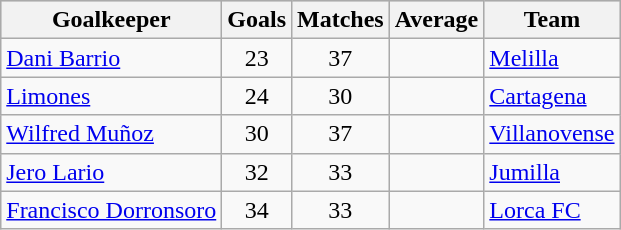<table class="wikitable sortable" class="wikitable">
<tr style="background:#ccc; text-align:center;">
<th>Goalkeeper</th>
<th>Goals</th>
<th>Matches</th>
<th>Average</th>
<th>Team</th>
</tr>
<tr>
<td> <a href='#'>Dani Barrio</a></td>
<td style="text-align:center;">23</td>
<td style="text-align:center;">37</td>
<td style="text-align:center;"></td>
<td><a href='#'>Melilla</a></td>
</tr>
<tr>
<td> <a href='#'>Limones</a></td>
<td style="text-align:center;">24</td>
<td style="text-align:center;">30</td>
<td style="text-align:center;"></td>
<td><a href='#'>Cartagena</a></td>
</tr>
<tr>
<td> <a href='#'>Wilfred Muñoz</a></td>
<td style="text-align:center;">30</td>
<td style="text-align:center;">37</td>
<td style="text-align:center;"></td>
<td><a href='#'>Villanovense</a></td>
</tr>
<tr>
<td> <a href='#'>Jero Lario</a></td>
<td style="text-align:center;">32</td>
<td style="text-align:center;">33</td>
<td style="text-align:center;"></td>
<td><a href='#'>Jumilla</a></td>
</tr>
<tr>
<td> <a href='#'>Francisco Dorronsoro</a></td>
<td style="text-align:center;">34</td>
<td style="text-align:center;">33</td>
<td style="text-align:center;"></td>
<td><a href='#'>Lorca FC</a></td>
</tr>
</table>
